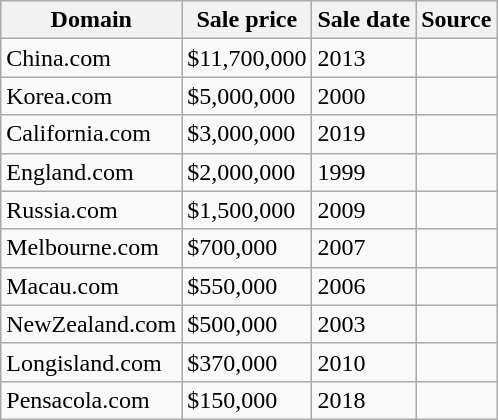<table class="wikitable sortable">
<tr>
<th>Domain</th>
<th data-sort-type="currency">Sale price</th>
<th>Sale date</th>
<th class="unsortable">Source</th>
</tr>
<tr>
<td>China.com</td>
<td>$11,700,000</td>
<td>2013</td>
<td></td>
</tr>
<tr>
<td>Korea.com</td>
<td>$5,000,000</td>
<td>2000</td>
<td></td>
</tr>
<tr>
<td>California.com</td>
<td>$3,000,000</td>
<td>2019</td>
<td></td>
</tr>
<tr>
<td>England.com</td>
<td>$2,000,000</td>
<td>1999</td>
<td></td>
</tr>
<tr>
<td>Russia.com</td>
<td>$1,500,000</td>
<td>2009</td>
<td></td>
</tr>
<tr>
<td>Melbourne.com</td>
<td>$700,000</td>
<td>2007</td>
<td></td>
</tr>
<tr>
<td>Macau.com</td>
<td>$550,000</td>
<td>2006</td>
<td></td>
</tr>
<tr>
<td>NewZealand.com</td>
<td>$500,000</td>
<td>2003</td>
<td></td>
</tr>
<tr>
<td>Longisland.com</td>
<td>$370,000</td>
<td>2010</td>
<td></td>
</tr>
<tr>
<td>Pensacola.com</td>
<td>$150,000</td>
<td>2018</td>
<td></td>
</tr>
</table>
